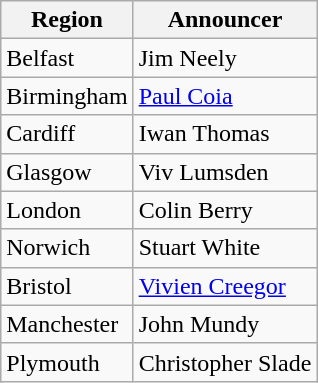<table class="wikitable">
<tr>
<th>Region</th>
<th>Announcer</th>
</tr>
<tr>
<td>Belfast</td>
<td>Jim Neely</td>
</tr>
<tr>
<td>Birmingham</td>
<td><a href='#'>Paul Coia</a></td>
</tr>
<tr>
<td>Cardiff</td>
<td>Iwan Thomas</td>
</tr>
<tr>
<td>Glasgow</td>
<td>Viv Lumsden</td>
</tr>
<tr>
<td>London</td>
<td>Colin Berry</td>
</tr>
<tr>
<td>Norwich</td>
<td>Stuart White</td>
</tr>
<tr>
<td>Bristol</td>
<td><a href='#'>Vivien Creegor</a></td>
</tr>
<tr>
<td>Manchester</td>
<td>John Mundy</td>
</tr>
<tr>
<td>Plymouth</td>
<td>Christopher Slade</td>
</tr>
</table>
